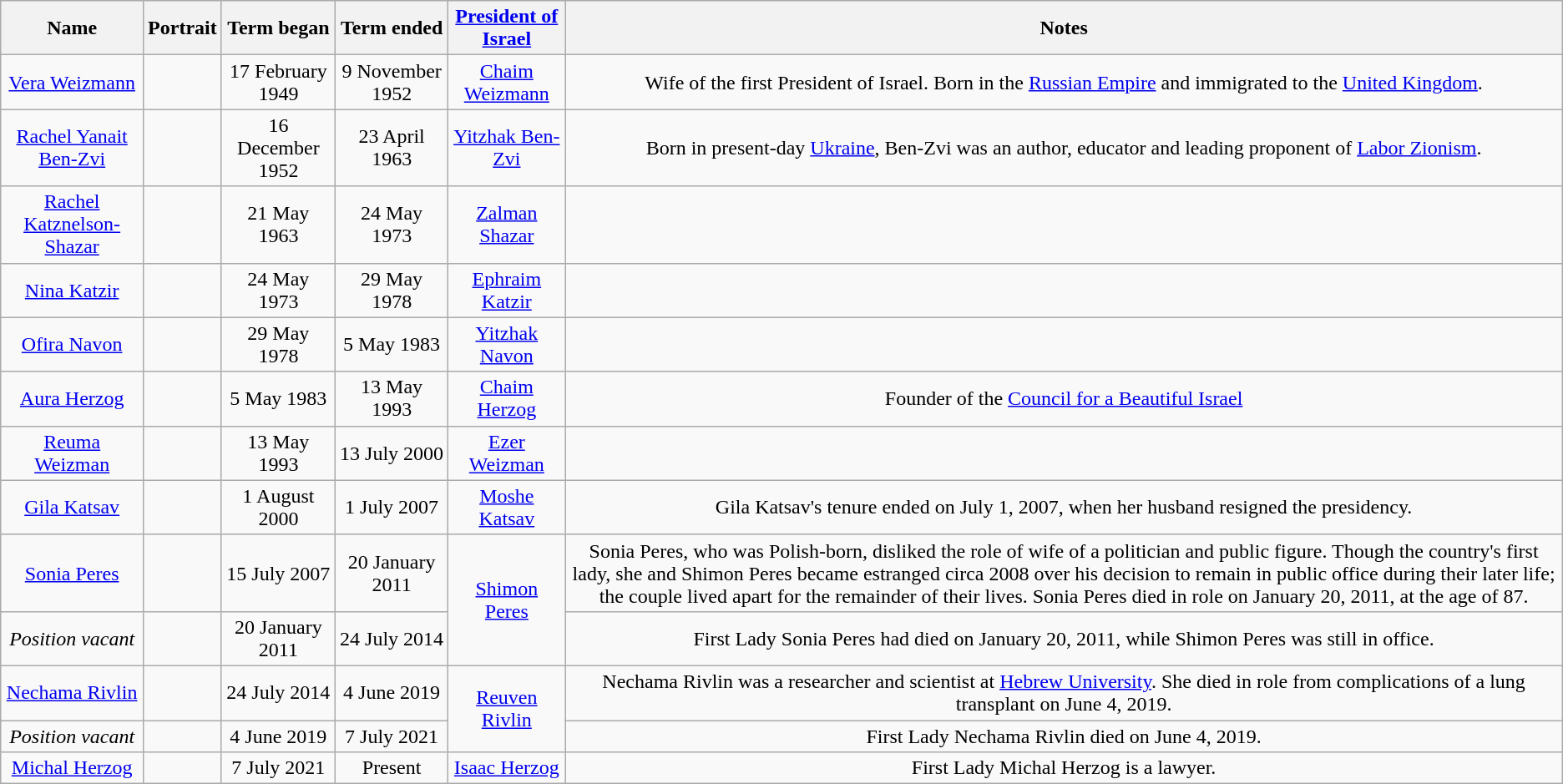<table class="wikitable" style="text-align:center">
<tr>
<th>Name</th>
<th>Portrait</th>
<th>Term began</th>
<th>Term ended</th>
<th><a href='#'>President of Israel</a></th>
<th>Notes</th>
</tr>
<tr>
<td><a href='#'>Vera Weizmann</a></td>
<td></td>
<td>17 February 1949</td>
<td>9 November 1952</td>
<td><a href='#'>Chaim Weizmann</a></td>
<td>Wife of the first President of Israel. Born in the <a href='#'>Russian Empire</a> and immigrated to the <a href='#'>United Kingdom</a>.</td>
</tr>
<tr>
<td><a href='#'>Rachel Yanait Ben-Zvi</a></td>
<td></td>
<td>16 December 1952</td>
<td>23 April 1963</td>
<td><a href='#'>Yitzhak Ben-Zvi</a></td>
<td>Born in present-day <a href='#'>Ukraine</a>, Ben-Zvi was an author, educator and leading proponent of <a href='#'>Labor Zionism</a>.</td>
</tr>
<tr>
<td><a href='#'>Rachel Katznelson-Shazar</a></td>
<td></td>
<td>21 May 1963</td>
<td>24 May 1973</td>
<td><a href='#'>Zalman Shazar</a></td>
<td></td>
</tr>
<tr>
<td><a href='#'>Nina Katzir</a></td>
<td></td>
<td>24 May 1973</td>
<td>29 May 1978</td>
<td><a href='#'>Ephraim Katzir</a></td>
<td></td>
</tr>
<tr>
<td><a href='#'>Ofira Navon</a></td>
<td></td>
<td>29 May 1978</td>
<td>5 May 1983</td>
<td><a href='#'>Yitzhak Navon</a></td>
<td></td>
</tr>
<tr>
<td><a href='#'>Aura Herzog</a></td>
<td></td>
<td>5 May 1983</td>
<td>13 May 1993</td>
<td><a href='#'>Chaim Herzog</a></td>
<td>Founder of the <a href='#'>Council for a Beautiful Israel</a></td>
</tr>
<tr>
<td><a href='#'>Reuma Weizman</a></td>
<td></td>
<td>13 May 1993</td>
<td>13 July 2000</td>
<td><a href='#'>Ezer Weizman</a></td>
<td></td>
</tr>
<tr>
<td><a href='#'>Gila Katsav</a></td>
<td></td>
<td>1 August 2000</td>
<td>1 July 2007</td>
<td><a href='#'>Moshe Katsav</a></td>
<td>Gila Katsav's tenure ended on July 1, 2007, when her husband resigned the presidency.</td>
</tr>
<tr>
<td><a href='#'>Sonia Peres</a></td>
<td></td>
<td>15 July 2007</td>
<td>20 January 2011</td>
<td rowspan="2"><a href='#'>Shimon Peres</a></td>
<td>Sonia Peres, who was Polish-born, disliked the role of wife of a politician and public figure. Though the country's first lady, she and Shimon Peres became estranged circa 2008 over his decision to remain in public office during their later life; the couple lived apart for the remainder of their lives. Sonia Peres died in role on January 20, 2011, at the age of 87.</td>
</tr>
<tr>
<td><em>Position vacant</em></td>
<td></td>
<td>20 January 2011</td>
<td>24 July 2014</td>
<td>First Lady Sonia Peres had died on January 20, 2011, while Shimon Peres was still in office.</td>
</tr>
<tr>
<td><a href='#'>Nechama Rivlin</a></td>
<td></td>
<td>24 July 2014</td>
<td>4 June 2019</td>
<td rowspan="2"><a href='#'>Reuven Rivlin</a></td>
<td>Nechama Rivlin was a researcher and scientist at <a href='#'>Hebrew University</a>. She died in role from complications of a lung transplant on June 4, 2019.</td>
</tr>
<tr>
<td><em>Position vacant</em></td>
<td></td>
<td>4 June 2019</td>
<td>7 July 2021</td>
<td>First Lady Nechama Rivlin died on June 4, 2019.</td>
</tr>
<tr>
<td><a href='#'>Michal Herzog</a></td>
<td></td>
<td>7 July 2021</td>
<td>Present</td>
<td><a href='#'>Isaac Herzog</a></td>
<td>First Lady Michal Herzog is a lawyer.</td>
</tr>
</table>
